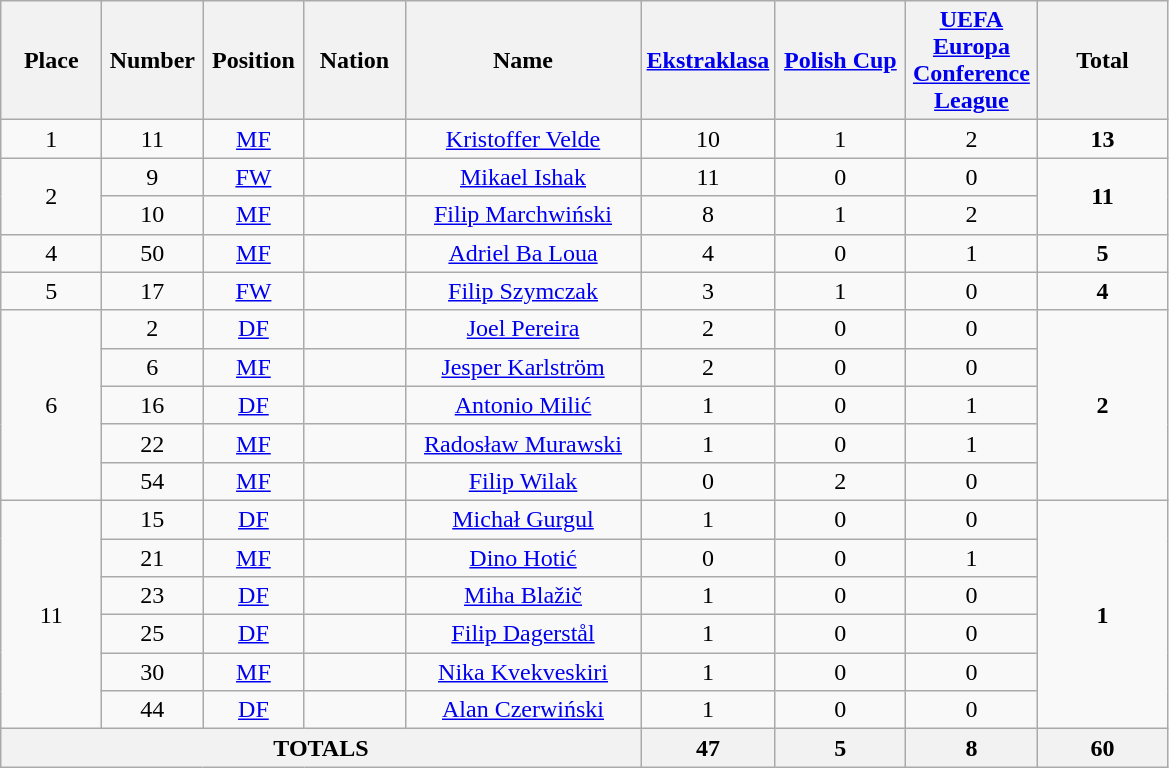<table class="wikitable" style="font-size: 100%; text-align: center;">
<tr>
<th width=60>Place</th>
<th width=60>Number</th>
<th width=60>Position</th>
<th width=60>Nation</th>
<th width=150>Name</th>
<th width=80><a href='#'>Ekstraklasa</a></th>
<th width=80><a href='#'>Polish Cup</a></th>
<th width=80><a href='#'>UEFA Europa Conference League</a></th>
<th width=80>Total</th>
</tr>
<tr>
<td rowspan="1">1</td>
<td>11</td>
<td><a href='#'>MF</a></td>
<td></td>
<td><a href='#'>Kristoffer Velde</a></td>
<td>10</td>
<td>1</td>
<td>2</td>
<td rowspan="1"><strong>13</strong></td>
</tr>
<tr>
<td rowspan="2">2</td>
<td>9</td>
<td><a href='#'>FW</a></td>
<td></td>
<td><a href='#'>Mikael Ishak</a></td>
<td>11</td>
<td>0</td>
<td>0</td>
<td rowspan="2"><strong>11</strong></td>
</tr>
<tr>
<td>10</td>
<td><a href='#'>MF</a></td>
<td></td>
<td><a href='#'>Filip Marchwiński</a></td>
<td>8</td>
<td>1</td>
<td>2</td>
</tr>
<tr>
<td rowspan="1">4</td>
<td>50</td>
<td><a href='#'>MF</a></td>
<td></td>
<td><a href='#'>Adriel Ba Loua</a></td>
<td>4</td>
<td>0</td>
<td>1</td>
<td rowspan="1"><strong>5</strong></td>
</tr>
<tr>
<td rowspan="1">5</td>
<td>17</td>
<td><a href='#'>FW</a></td>
<td></td>
<td><a href='#'>Filip Szymczak</a></td>
<td>3</td>
<td>1</td>
<td>0</td>
<td rowspan="1"><strong>4</strong></td>
</tr>
<tr>
<td rowspan="5">6</td>
<td>2</td>
<td><a href='#'>DF</a></td>
<td></td>
<td><a href='#'>Joel Pereira</a></td>
<td>2</td>
<td>0</td>
<td>0</td>
<td rowspan="5"><strong>2</strong></td>
</tr>
<tr>
<td>6</td>
<td><a href='#'>MF</a></td>
<td></td>
<td><a href='#'>Jesper Karlström</a></td>
<td>2</td>
<td>0</td>
<td>0</td>
</tr>
<tr>
<td>16</td>
<td><a href='#'>DF</a></td>
<td></td>
<td><a href='#'>Antonio Milić</a></td>
<td>1</td>
<td>0</td>
<td>1</td>
</tr>
<tr>
<td>22</td>
<td><a href='#'>MF</a></td>
<td></td>
<td><a href='#'>Radosław Murawski</a></td>
<td>1</td>
<td>0</td>
<td>1</td>
</tr>
<tr>
<td>54</td>
<td><a href='#'>MF</a></td>
<td></td>
<td><a href='#'>Filip Wilak</a></td>
<td>0</td>
<td>2</td>
<td>0</td>
</tr>
<tr>
<td rowspan="6">11</td>
<td>15</td>
<td><a href='#'>DF</a></td>
<td></td>
<td><a href='#'>Michał Gurgul</a></td>
<td>1</td>
<td>0</td>
<td>0</td>
<td rowspan="6"><strong>1</strong></td>
</tr>
<tr>
<td>21</td>
<td><a href='#'>MF</a></td>
<td></td>
<td><a href='#'>Dino Hotić</a></td>
<td>0</td>
<td>0</td>
<td>1</td>
</tr>
<tr>
<td>23</td>
<td><a href='#'>DF</a></td>
<td></td>
<td><a href='#'>Miha Blažič</a></td>
<td>1</td>
<td>0</td>
<td>0</td>
</tr>
<tr>
<td>25</td>
<td><a href='#'>DF</a></td>
<td></td>
<td><a href='#'>Filip Dagerstål</a></td>
<td>1</td>
<td>0</td>
<td>0</td>
</tr>
<tr>
<td>30</td>
<td><a href='#'>MF</a></td>
<td></td>
<td><a href='#'>Nika Kvekveskiri</a></td>
<td>1</td>
<td>0</td>
<td>0</td>
</tr>
<tr>
<td>44</td>
<td><a href='#'>DF</a></td>
<td></td>
<td><a href='#'>Alan Czerwiński</a></td>
<td>1</td>
<td>0</td>
<td>0</td>
</tr>
<tr>
<th colspan="5">TOTALS</th>
<th>47</th>
<th>5</th>
<th>8</th>
<th>60</th>
</tr>
</table>
